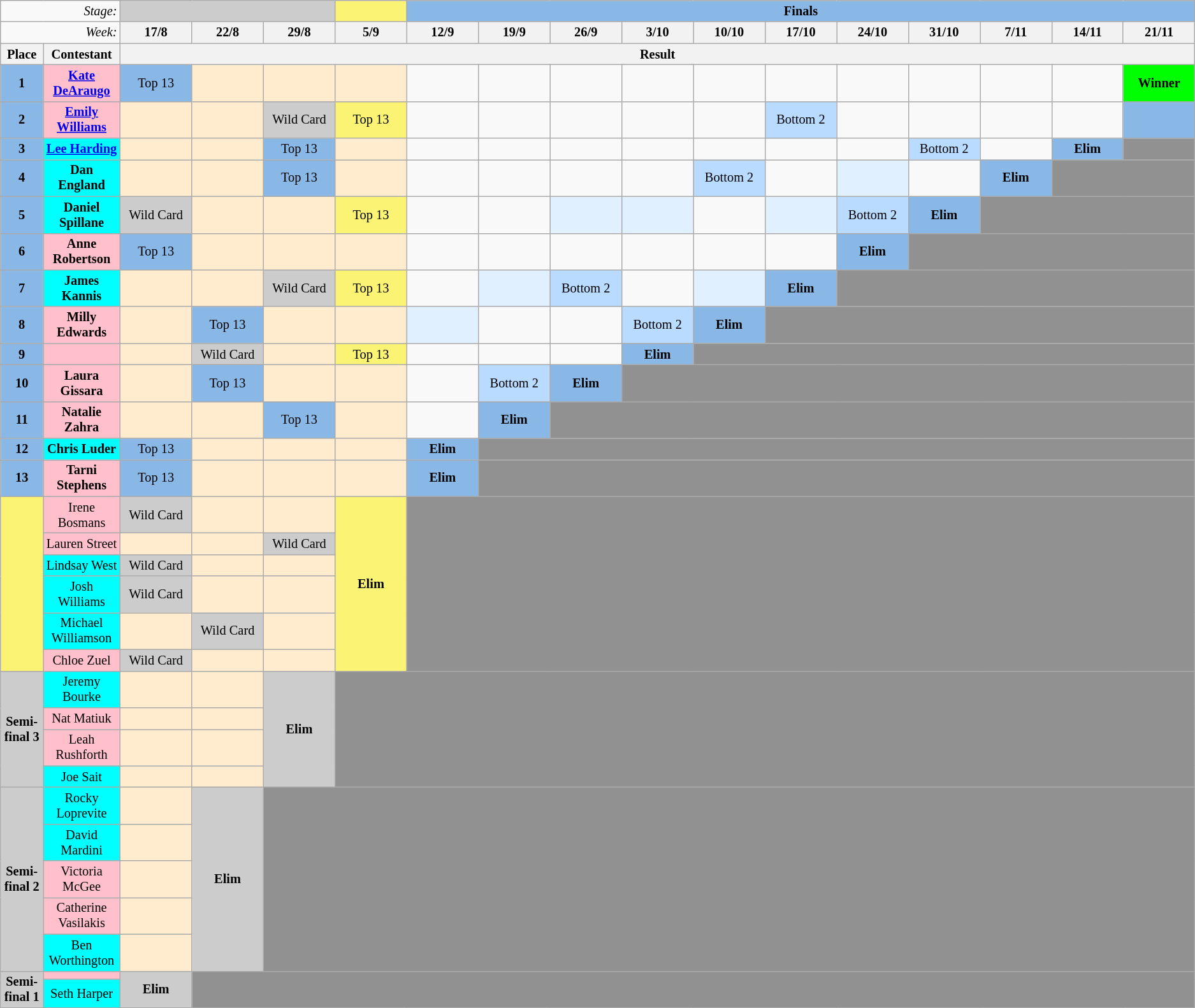<table class="wikitable" style="text-align:center; font-size:85%">
<tr>
<td colspan="2" style="text-align:right;"><em>Stage:</em></td>
<td colspan="3"  width=6% style="background:#ccc;"></td>
<td width=6% style="background:#fbf373;"></td>
<td colspan="12" style="background:#8ab8e6;"><strong>Finals</strong></td>
</tr>
<tr>
<td colspan="2" style="text-align:right;"><em>Week:</em></td>
<th width=6%>17/8</th>
<th width=6%>22/8</th>
<th width=6%>29/8</th>
<th width=6%>5/9</th>
<th width=6%>12/9</th>
<th width=6%>19/9</th>
<th width=6%>26/9</th>
<th width=6%>3/10</th>
<th width=6%>10/10</th>
<th width=6%>17/10</th>
<th width=6%>24/10</th>
<th width=6%>31/10</th>
<th width=6%>7/11</th>
<th width=6%>14/11</th>
<th width=6%>21/11</th>
</tr>
<tr>
<th>Place</th>
<th>Contestant</th>
<th colspan="15">Result</th>
</tr>
<tr>
<td style="background:#8ab8e6;"><strong>1</strong></td>
<td style="background:pink;"><strong><a href='#'>Kate DeAraugo</a></strong></td>
<td style="background:#8ab8e6;">Top 13</td>
<td style="background:#FFEBCD;"></td>
<td style="background:#FFEBCD;"></td>
<td style="background:#FFEBCD;"></td>
<td></td>
<td></td>
<td></td>
<td></td>
<td></td>
<td></td>
<td></td>
<td></td>
<td></td>
<td></td>
<td style="background:lime;"><strong>Winner</strong></td>
</tr>
<tr>
<td style="background:#8ab8e6;"><strong>2</strong></td>
<td style="background:pink;"><strong><a href='#'>Emily Williams</a></strong></td>
<td style="background:#FFEBCD;"></td>
<td style="background:#FFEBCD;"></td>
<td style="background:#ccc">Wild Card</td>
<td style="background:#fbf373">Top 13</td>
<td></td>
<td></td>
<td></td>
<td></td>
<td></td>
<td style="background:#b8dbff;">Bottom 2</td>
<td></td>
<td></td>
<td></td>
<td></td>
<td style="background:#8ab8e6;"></td>
</tr>
<tr>
<td style="background:#8ab8e6;"><strong>3</strong></td>
<td style="background:cyan;"><strong><a href='#'>Lee Harding</a></strong></td>
<td style="background:#FFEBCD;"></td>
<td style="background:#FFEBCD;"></td>
<td style="background:#8ab8e6;">Top 13</td>
<td style="background:#FFEBCD;"></td>
<td></td>
<td></td>
<td></td>
<td></td>
<td></td>
<td></td>
<td></td>
<td style="background:#b8dbff;">Bottom 2</td>
<td></td>
<td style="background:#8ab8e6;"><strong>Elim</strong></td>
<td style="background:#919191;" colspan="10"></td>
</tr>
<tr>
<td style="background:#8ab8e6;"><strong>4</strong></td>
<td style="background:cyan;"><strong>Dan England</strong></td>
<td style="background:#FFEBCD;"></td>
<td style="background:#FFEBCD;"></td>
<td style="background:#8ab8e6;">Top 13</td>
<td style="background:#FFEBCD;"></td>
<td></td>
<td></td>
<td></td>
<td></td>
<td style="background:#b8dbff;">Bottom 2</td>
<td></td>
<td style="background:#e0f0ff;"></td>
<td></td>
<td style="background:#8ab8e6;"><strong>Elim</strong></td>
<td style="background:#919191;" colspan="10"></td>
</tr>
<tr>
<td style="background:#8ab8e6;"><strong>5</strong></td>
<td style="background:cyan;"><strong>Daniel Spillane</strong></td>
<td style="background:#ccc">Wild Card</td>
<td style="background:#FFEBCD;"></td>
<td style="background:#FFEBCD;"></td>
<td style="background:#fbf373">Top 13</td>
<td></td>
<td></td>
<td style="background:#e0f0ff;"></td>
<td style="background:#e0f0ff;"></td>
<td></td>
<td style="background:#e0f0ff;"></td>
<td style="background:#b8dbff;">Bottom 2</td>
<td style="background:#8ab8e6;"><strong>Elim</strong></td>
<td style="background:#919191;" colspan="10"></td>
</tr>
<tr>
<td style="background:#8ab8e6;"><strong>6</strong></td>
<td style="background:pink;"><strong>Anne Robertson</strong></td>
<td style="background:#8ab8e6;">Top 13</td>
<td style="background:#FFEBCD;"></td>
<td style="background:#FFEBCD;"></td>
<td style="background:#FFEBCD;"></td>
<td></td>
<td></td>
<td></td>
<td></td>
<td></td>
<td></td>
<td style="background:#8ab8e6;"><strong>Elim</strong></td>
<td style="background:#919191;" colspan="10"></td>
</tr>
<tr>
<td style="background:#8ab8e6;"><strong>7</strong></td>
<td style="background:cyan;"><strong>James Kannis</strong></td>
<td style="background:#FFEBCD;"></td>
<td style="background:#FFEBCD;"></td>
<td style="background:#ccc">Wild Card</td>
<td style="background:#fbf373">Top 13</td>
<td></td>
<td style="background:#e0f0ff;"></td>
<td style="background:#b8dbff;">Bottom 2</td>
<td></td>
<td style="background:#e0f0ff;"></td>
<td style="background:#8ab8e6;"><strong>Elim</strong></td>
<td style="background:#919191;" colspan="10"></td>
</tr>
<tr>
<td style="background:#8ab8e6;"><strong>8</strong></td>
<td style="background:pink;"><strong>Milly Edwards</strong></td>
<td style="background:#FFEBCD;"></td>
<td style="background:#8ab8e6;">Top 13</td>
<td style="background:#FFEBCD;"></td>
<td style="background:#FFEBCD;"></td>
<td style="background:#e0f0ff;"></td>
<td></td>
<td></td>
<td style="background:#b8dbff;">Bottom 2</td>
<td style="background:#8ab8e6;"><strong>Elim</strong></td>
<td style="background:#919191;" colspan="10"></td>
</tr>
<tr>
<td style="background:#8ab8e6;"><strong>9</strong></td>
<td style="background:pink;"><strong></strong></td>
<td style="background:#FFEBCD;"></td>
<td style="background:#ccc">Wild Card</td>
<td style="background:#FFEBCD;"></td>
<td style="background:#fbf373">Top 13</td>
<td></td>
<td></td>
<td></td>
<td style="background:#8ab8e6;"><strong>Elim</strong></td>
<td style="background:#919191;" colspan="10"></td>
</tr>
<tr>
<td style="background:#8ab8e6;"><strong>10</strong></td>
<td style="background:pink;"><strong>Laura Gissara</strong></td>
<td style="background:#FFEBCD;"></td>
<td style="background:#8ab8e6;">Top 13</td>
<td style="background:#FFEBCD;"></td>
<td style="background:#FFEBCD;"></td>
<td></td>
<td style="background:#b8dbff;">Bottom 2</td>
<td style="background:#8ab8e6;"><strong>Elim</strong></td>
<td style="background:#919191;" colspan="10"></td>
</tr>
<tr>
<td style="background:#8ab8e6;"><strong>11</strong></td>
<td style="background:pink;"><strong>Natalie Zahra</strong></td>
<td style="background:#FFEBCD;"></td>
<td style="background:#FFEBCD;"></td>
<td style="background:#8ab8e6;">Top 13</td>
<td style="background:#FFEBCD;"></td>
<td></td>
<td style="background:#8ab8e6;"><strong>Elim</strong></td>
<td style="background:#919191;" colspan="10"></td>
</tr>
<tr>
<td style="background:#8ab8e6;"><strong>12</strong></td>
<td style="background:cyan;"><strong>Chris Luder</strong></td>
<td style="background:#8ab8e6;">Top 13</td>
<td style="background:#FFEBCD;"></td>
<td style="background:#FFEBCD;"></td>
<td style="background:#FFEBCD;"></td>
<td style="background:#8ab8e6;"><strong>Elim</strong></td>
<td style="background:#919191;" colspan="10"></td>
</tr>
<tr>
<td style="background:#8ab8e6;"><strong>13</strong></td>
<td style="background:pink;"><strong>Tarni Stephens</strong></td>
<td style="background:#8ab8e6;">Top 13</td>
<td style="background:#FFEBCD;"></td>
<td style="background:#FFEBCD;"></td>
<td style="background:#FFEBCD;"></td>
<td style="background:#8ab8e6;"><strong>Elim</strong></td>
<td style="background:#919191;" colspan="10"></td>
</tr>
<tr>
<td style="background:#fbf373;" rowspan="6"></td>
<td style="background:pink;">Irene Bosmans</td>
<td style="background:#ccc">Wild Card</td>
<td style="background:#FFEBCD;"></td>
<td style="background:#FFEBCD;"></td>
<td style="background:#fbf373;" rowspan="6"><strong>Elim</strong></td>
<td style="background:#919191;" colspan="12" rowspan="6"></td>
</tr>
<tr>
<td style="background:pink;">Lauren Street</td>
<td style="background:#FFEBCD;"></td>
<td style="background:#FFEBCD;"></td>
<td style="background:#ccc">Wild Card</td>
</tr>
<tr>
<td style="background:cyan;">Lindsay West</td>
<td style="background:#ccc">Wild Card</td>
<td style="background:#FFEBCD;"></td>
<td style="background:#FFEBCD;"></td>
</tr>
<tr>
<td style="background:cyan;">Josh Williams</td>
<td style="background:#ccc">Wild Card</td>
<td style="background:#FFEBCD;"></td>
<td style="background:#FFEBCD;"></td>
</tr>
<tr>
<td style="background:cyan;">Michael Williamson</td>
<td style="background:#FFEBCD;"></td>
<td style="background:#ccc">Wild Card</td>
<td style="background:#FFEBCD;"></td>
</tr>
<tr>
<td style="background:pink;">Chloe Zuel</td>
<td style="background:#ccc">Wild Card</td>
<td style="background:#FFEBCD;"></td>
<td style="background:#FFEBCD;"></td>
</tr>
<tr>
<td style="background:#ccc;" rowspan="4"><strong>Semi-final 3</strong></td>
<td style="background:cyan;">Jeremy Bourke</td>
<td style="background:#FFEBCD;"></td>
<td style="background:#FFEBCD;"></td>
<td style="background:#ccc;" rowspan="4"><strong>Elim</strong></td>
<td style="background:#919191;" colspan="13" rowspan="4"></td>
</tr>
<tr>
<td style="background:pink;">Nat Matiuk</td>
<td style="background:#FFEBCD;"></td>
<td style="background:#FFEBCD;"></td>
</tr>
<tr>
<td style="background:pink;">Leah Rushforth</td>
<td style="background:#FFEBCD;"></td>
<td style="background:#FFEBCD;"></td>
</tr>
<tr>
<td style="background:cyan;">Joe Sait</td>
<td style="background:#FFEBCD;"></td>
<td style="background:#FFEBCD;"></td>
</tr>
<tr>
<td style="background:#ccc;" rowspan="5"><strong>Semi-final 2</strong></td>
<td style="background:cyan;">Rocky Loprevite</td>
<td style="background:#FFEBCD;"></td>
<td style="background:#ccc;" rowspan="5"><strong>Elim</strong></td>
<td style="background:#919191;" colspan="13" rowspan="5"></td>
</tr>
<tr>
<td style="background:cyan;">David Mardini</td>
<td style="background:#FFEBCD;"></td>
</tr>
<tr>
<td style="background:pink;">Victoria McGee</td>
<td style="background:#FFEBCD;"></td>
</tr>
<tr>
<td style="background:pink;">Catherine Vasilakis</td>
<td style="background:#FFEBCD;"></td>
</tr>
<tr>
<td style="background:cyan;">Ben Worthington</td>
<td style="background:#FFEBCD;"></td>
</tr>
<tr>
<td style="background:#ccc;" rowspan="2"><strong>Semi-final 1</strong></td>
<td style="background:pink;"></td>
<td style="background:#ccc;" rowspan="2"><strong>Elim</strong></td>
<td style="background:#919191;" colspan="15" rowspan="2"></td>
</tr>
<tr>
<td style="background:cyan;">Seth Harper</td>
</tr>
</table>
